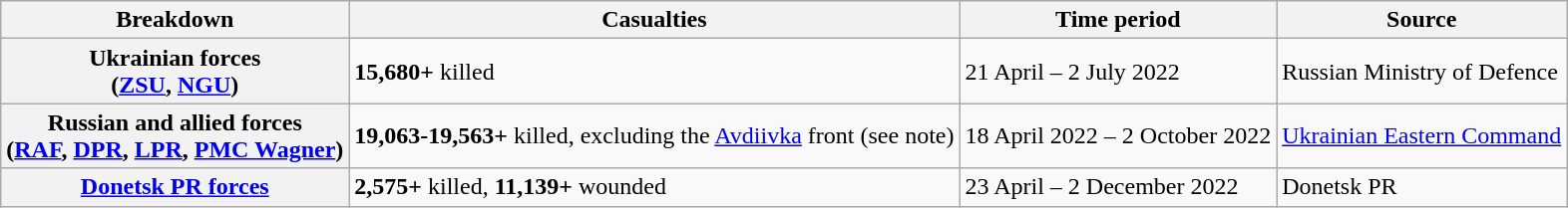<table class="wikitable plainrowheaders">
<tr>
<th scope="col">Breakdown</th>
<th scope="col">Casualties</th>
<th scope="col">Time period</th>
<th scope="col">Source</th>
</tr>
<tr>
<th scope="row"><strong>Ukrainian forces</strong><br>(<a href='#'>ZSU</a>, <a href='#'>NGU</a>)</th>
<td><strong>15,680+</strong> killed</td>
<td>21 April – 2 July 2022</td>
<td>Russian Ministry of Defence</td>
</tr>
<tr>
<th scope="row"><strong>Russian and allied forces</strong><br>(<a href='#'>RAF</a>, <a href='#'>DPR</a>, <a href='#'>LPR</a>, <a href='#'>PMC Wagner</a>)</th>
<td><strong>19,063-19,563+</strong> killed, excluding the <a href='#'>Avdiivka</a> front (see  note)</td>
<td>18 April 2022 – 2 October 2022</td>
<td><a href='#'>Ukrainian Eastern Command</a></td>
</tr>
<tr>
<th scope="row"><strong><a href='#'>Donetsk PR forces</a></strong></th>
<td><strong>2,575+</strong> killed, <strong>11,139+</strong> wounded</td>
<td>23 April – 2 December 2022</td>
<td>Donetsk PR</td>
</tr>
</table>
